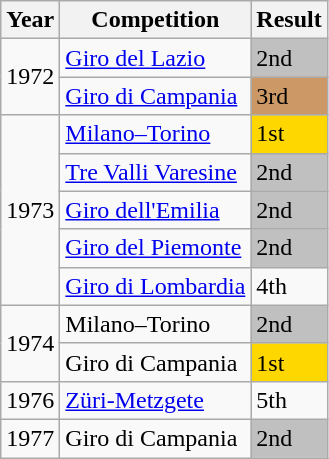<table class="wikitable">
<tr>
<th>Year</th>
<th>Competition</th>
<th>Result</th>
</tr>
<tr>
<td rowspan="2">1972</td>
<td><a href='#'>Giro del Lazio</a></td>
<td bgcolor=silver>2nd</td>
</tr>
<tr>
<td><a href='#'>Giro di Campania</a></td>
<td bgcolor=cc9966>3rd</td>
</tr>
<tr>
<td rowspan="5">1973</td>
<td><a href='#'>Milano–Torino</a></td>
<td bgcolor=gold>1st</td>
</tr>
<tr>
<td><a href='#'>Tre Valli Varesine</a></td>
<td bgcolor=silver>2nd</td>
</tr>
<tr>
<td><a href='#'>Giro dell'Emilia</a></td>
<td bgcolor=silver>2nd</td>
</tr>
<tr>
<td><a href='#'>Giro del Piemonte</a></td>
<td bgcolor=silver>2nd</td>
</tr>
<tr>
<td><a href='#'>Giro di Lombardia</a></td>
<td>4th</td>
</tr>
<tr>
<td rowspan="2">1974</td>
<td>Milano–Torino</td>
<td bgcolor=silver>2nd</td>
</tr>
<tr>
<td>Giro di Campania</td>
<td bgcolor=gold>1st</td>
</tr>
<tr>
<td>1976</td>
<td><a href='#'>Züri-Metzgete</a></td>
<td>5th</td>
</tr>
<tr>
<td>1977</td>
<td>Giro di Campania</td>
<td bgcolor=silver>2nd</td>
</tr>
</table>
